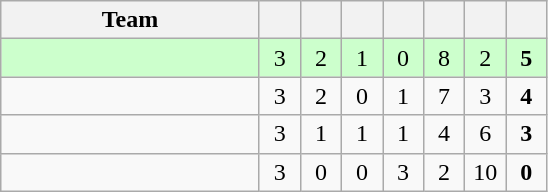<table class="wikitable" style="text-align:center;">
<tr>
<th width=165>Team</th>
<th width=20></th>
<th width=20></th>
<th width=20></th>
<th width=20></th>
<th width=20></th>
<th width=20></th>
<th width=20></th>
</tr>
<tr style="background:#cfc;">
<td align="left"></td>
<td>3</td>
<td>2</td>
<td>1</td>
<td>0</td>
<td>8</td>
<td>2</td>
<td><strong>5</strong></td>
</tr>
<tr>
<td align="left"></td>
<td>3</td>
<td>2</td>
<td>0</td>
<td>1</td>
<td>7</td>
<td>3</td>
<td><strong>4</strong></td>
</tr>
<tr>
<td align="left"></td>
<td>3</td>
<td>1</td>
<td>1</td>
<td>1</td>
<td>4</td>
<td>6</td>
<td><strong>3</strong></td>
</tr>
<tr>
<td align="left"></td>
<td>3</td>
<td>0</td>
<td>0</td>
<td>3</td>
<td>2</td>
<td>10</td>
<td><strong>0</strong></td>
</tr>
</table>
